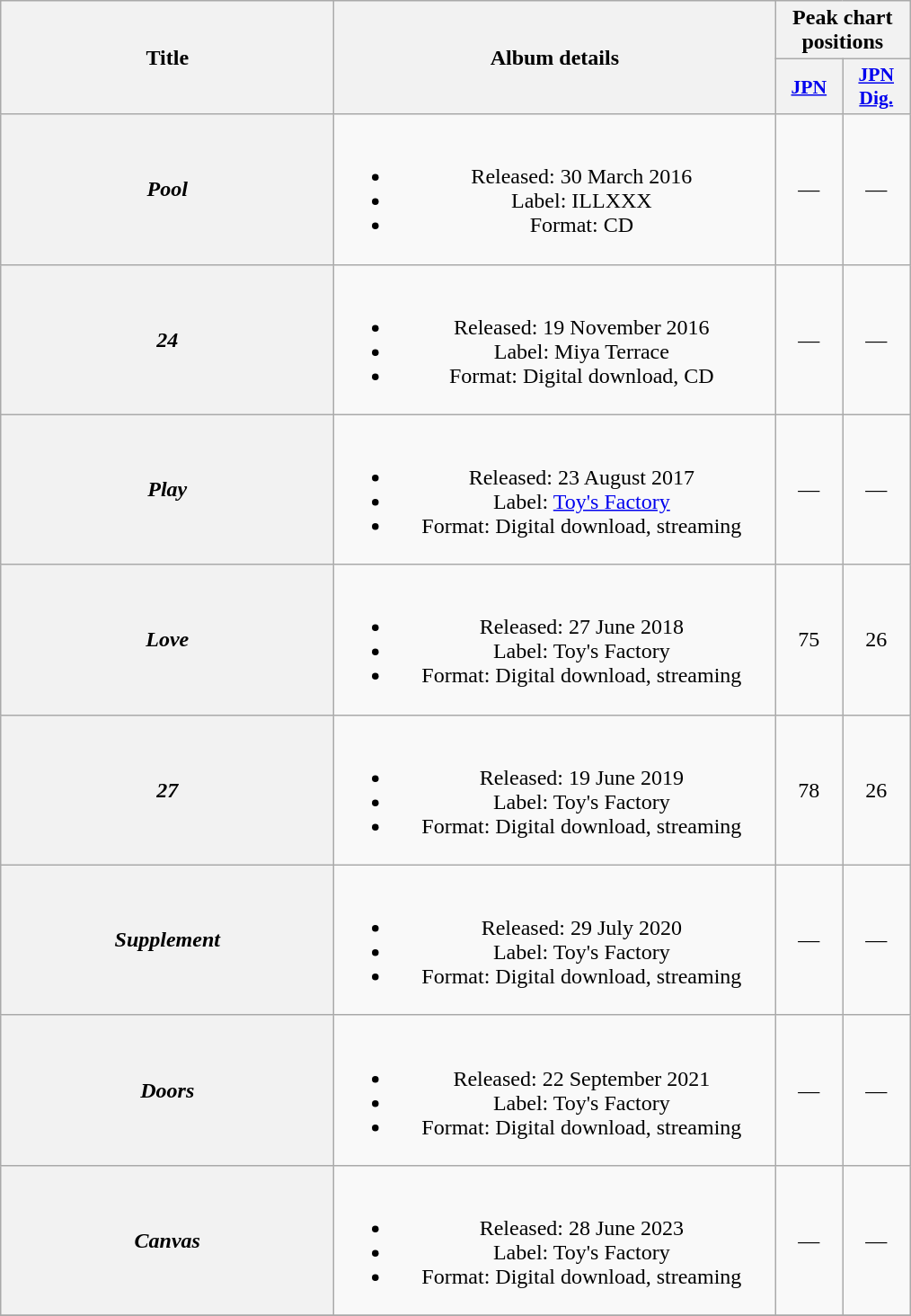<table class="wikitable plainrowheaders" style="text-align:center;">
<tr>
<th scope="col" rowspan="2" style="width:15em;">Title</th>
<th scope="col" rowspan="2" style="width:20em;">Album details</th>
<th scope="col" colspan="2" style="width:5em;">Peak chart positions</th>
</tr>
<tr>
<th scope="col" style="width:3em;font-size:90%;"><a href='#'>JPN</a><br></th>
<th scope="col" style="width:3em;font-size:90%;"><a href='#'>JPN<br>Dig.</a><br></th>
</tr>
<tr>
<th scope="row"><em>Pool</em></th>
<td><br><ul><li>Released: 30 March 2016</li><li>Label: ILLXXX</li><li>Format: CD</li></ul></td>
<td>—</td>
<td>—</td>
</tr>
<tr>
<th scope="row"><em>24</em></th>
<td><br><ul><li>Released: 19 November 2016</li><li>Label: Miya Terrace</li><li>Format: Digital download, CD</li></ul></td>
<td>—</td>
<td>—</td>
</tr>
<tr>
<th scope="row"><em>Play</em></th>
<td><br><ul><li>Released: 23 August 2017</li><li>Label: <a href='#'>Toy's Factory</a></li><li>Format: Digital download, streaming</li></ul></td>
<td>—</td>
<td>—</td>
</tr>
<tr>
<th scope="row"><em>Love</em></th>
<td><br><ul><li>Released: 27 June 2018</li><li>Label: Toy's Factory</li><li>Format: Digital download, streaming</li></ul></td>
<td>75</td>
<td>26</td>
</tr>
<tr>
<th scope="row"><em>27</em></th>
<td><br><ul><li>Released: 19 June 2019</li><li>Label: Toy's Factory</li><li>Format: Digital download, streaming</li></ul></td>
<td>78</td>
<td>26</td>
</tr>
<tr>
<th scope="row"><em>Supplement</em></th>
<td><br><ul><li>Released: 29 July 2020</li><li>Label: Toy's Factory</li><li>Format: Digital download, streaming</li></ul></td>
<td>—</td>
<td>—</td>
</tr>
<tr>
<th scope="row"><em>Doors</em></th>
<td><br><ul><li>Released: 22 September 2021</li><li>Label: Toy's Factory</li><li>Format: Digital download, streaming</li></ul></td>
<td>—</td>
<td>—</td>
</tr>
<tr>
<th scope="row"><em>Canvas</em></th>
<td><br><ul><li>Released: 28 June 2023</li><li>Label: Toy's Factory</li><li>Format: Digital download, streaming</li></ul></td>
<td>—</td>
<td>—</td>
</tr>
<tr>
</tr>
</table>
